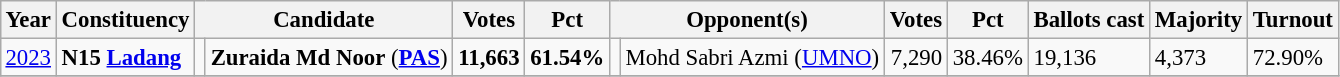<table class="wikitable" style="margin:0.5em ; font-size:95%">
<tr>
<th>Year</th>
<th>Constituency</th>
<th colspan=2>Candidate</th>
<th>Votes</th>
<th>Pct</th>
<th colspan=2>Opponent(s)</th>
<th>Votes</th>
<th>Pct</th>
<th>Ballots cast</th>
<th>Majority</th>
<th>Turnout</th>
</tr>
<tr>
<td><a href='#'>2023</a></td>
<td><strong>N15 <a href='#'>Ladang</a></strong></td>
<td></td>
<td><strong>Zuraida Md Noor</strong> (<a href='#'><strong>PAS</strong></a>)</td>
<td align=right><strong>11,663</strong></td>
<td><strong>61.54%</strong></td>
<td></td>
<td>Mohd Sabri Azmi (<a href='#'>UMNO</a>)</td>
<td align=right>7,290</td>
<td>38.46%</td>
<td>19,136</td>
<td>4,373</td>
<td>72.90%</td>
</tr>
<tr>
</tr>
</table>
